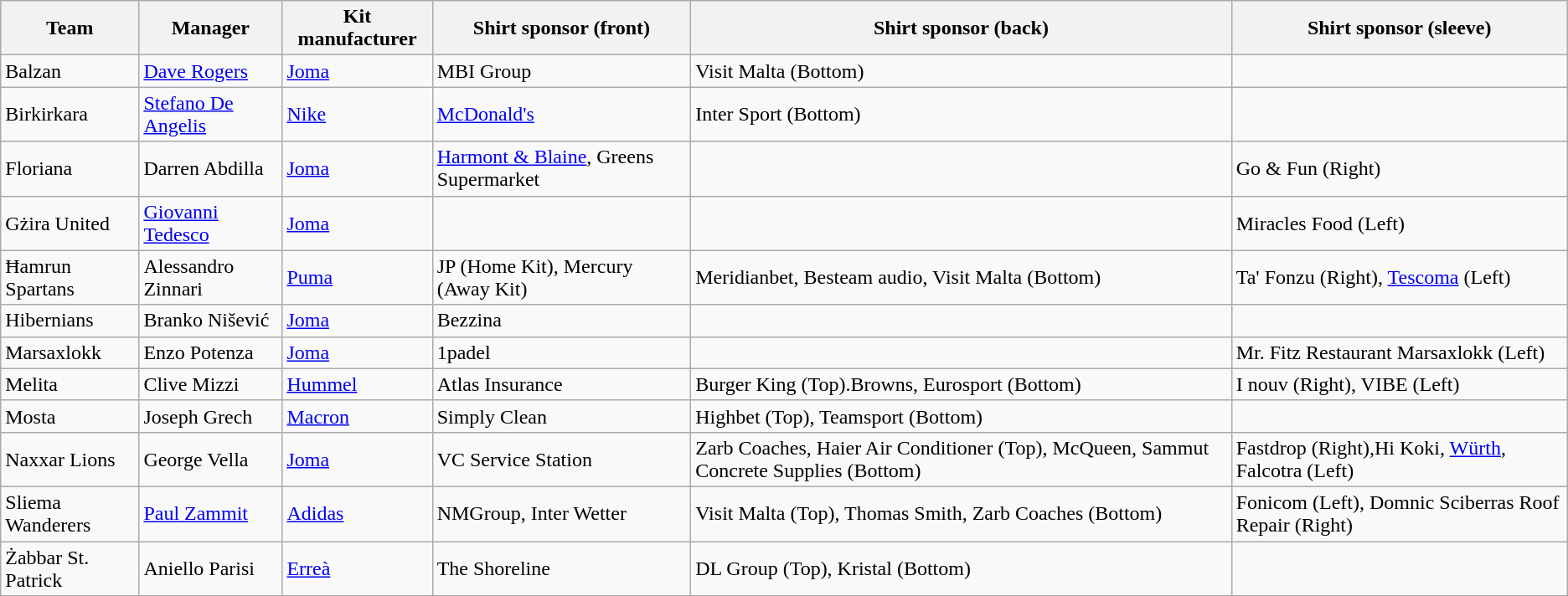<table class="wikitable sortable">
<tr>
<th>Team</th>
<th>Manager</th>
<th>Kit manufacturer</th>
<th>Shirt sponsor (front)</th>
<th>Shirt sponsor (back)</th>
<th>Shirt sponsor (sleeve)</th>
</tr>
<tr>
<td>Balzan</td>
<td> <a href='#'>Dave Rogers</a></td>
<td><a href='#'>Joma</a></td>
<td>MBI Group</td>
<td>Visit Malta (Bottom)</td>
<td></td>
</tr>
<tr>
<td>Birkirkara</td>
<td> <a href='#'>Stefano De Angelis</a></td>
<td><a href='#'>Nike</a></td>
<td><a href='#'>McDonald's</a></td>
<td>Inter Sport (Bottom)</td>
<td></td>
</tr>
<tr>
<td>Floriana</td>
<td> Darren Abdilla</td>
<td><a href='#'>Joma</a></td>
<td><a href='#'>Harmont & Blaine</a>, Greens Supermarket</td>
<td></td>
<td>Go & Fun (Right)</td>
</tr>
<tr>
<td>Gżira United</td>
<td> <a href='#'>Giovanni Tedesco</a></td>
<td><a href='#'>Joma</a></td>
<td></td>
<td></td>
<td>Miracles Food (Left)</td>
</tr>
<tr>
<td>Ħamrun Spartans</td>
<td> Alessandro Zinnari</td>
<td><a href='#'>Puma</a></td>
<td>JP (Home Kit), Mercury (Away Kit)</td>
<td>Meridianbet, Besteam audio, Visit Malta (Bottom)</td>
<td>Ta' Fonzu (Right), <a href='#'>Tescoma</a> (Left)</td>
</tr>
<tr>
<td>Hibernians</td>
<td> Branko Nišević</td>
<td><a href='#'>Joma</a></td>
<td>Bezzina</td>
<td></td>
<td></td>
</tr>
<tr>
<td>Marsaxlokk</td>
<td> Enzo Potenza</td>
<td><a href='#'>Joma</a></td>
<td>1padel</td>
<td></td>
<td>Mr. Fitz Restaurant Marsaxlokk (Left)</td>
</tr>
<tr>
<td>Melita</td>
<td> Clive Mizzi</td>
<td><a href='#'>Hummel</a></td>
<td>Atlas Insurance</td>
<td>Burger King (Top).Browns, Eurosport (Bottom)</td>
<td>I nouv (Right), VIBE (Left)</td>
</tr>
<tr>
<td>Mosta</td>
<td> Joseph Grech</td>
<td><a href='#'>Macron</a></td>
<td>Simply Clean</td>
<td>Highbet (Top), Teamsport (Bottom)</td>
<td></td>
</tr>
<tr>
<td>Naxxar Lions</td>
<td> George Vella</td>
<td><a href='#'>Joma</a></td>
<td>VC Service Station</td>
<td>Zarb Coaches, Haier Air Conditioner (Top), McQueen, Sammut Concrete Supplies (Bottom)</td>
<td>Fastdrop (Right),Hi Koki, <a href='#'>Würth</a>, Falcotra (Left)</td>
</tr>
<tr>
<td>Sliema Wanderers</td>
<td> <a href='#'>Paul Zammit</a></td>
<td><a href='#'>Adidas</a></td>
<td>NMGroup, Inter Wetter</td>
<td>Visit Malta (Top), Thomas Smith, Zarb Coaches (Bottom)</td>
<td>Fonicom (Left), Domnic Sciberras Roof Repair (Right)</td>
</tr>
<tr>
<td>Żabbar St. Patrick</td>
<td> Aniello Parisi</td>
<td><a href='#'>Erreà</a></td>
<td>The Shoreline</td>
<td>DL Group (Top), Kristal (Bottom)</td>
<td></td>
</tr>
<tr>
</tr>
</table>
